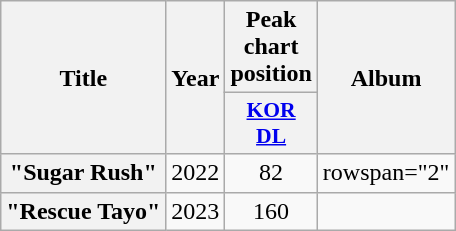<table class="wikitable plainrowheaders" style="text-align:center">
<tr>
<th scope="col" rowspan="2">Title</th>
<th scope="col" rowspan="2">Year</th>
<th scope="col">Peak chart position</th>
<th scope="col" rowspan="2">Album</th>
</tr>
<tr>
<th scope="col" style="font-size:90%; width:3em"><a href='#'>KOR<br>DL</a><br></th>
</tr>
<tr>
<th scope="row">"Sugar Rush"</th>
<td>2022</td>
<td>82</td>
<td>rowspan="2" </td>
</tr>
<tr>
<th scope="row">"Rescue Tayo"</th>
<td>2023</td>
<td>160</td>
</tr>
</table>
